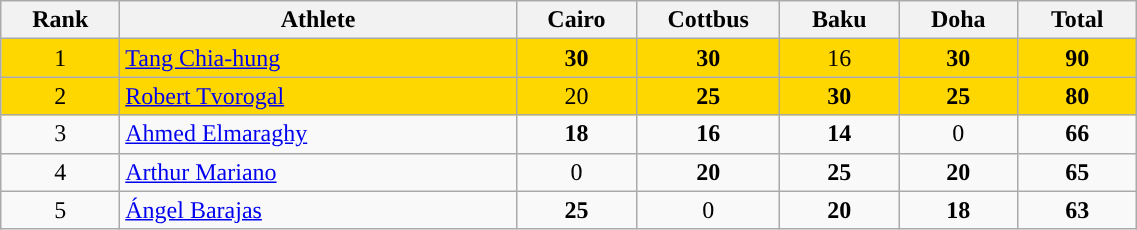<table style="width:60%;" class="wikitable">
<tr>
<th style="text-align:center; width:6%;">Rank</th>
<th style="text-align:center; width:20%;">Athlete</th>
<th style="text-align:center; width:6%;"> Cairo</th>
<th style="text-align:center; width:6%;"> Cottbus</th>
<th style="text-align:center; width:6%;"> Baku</th>
<th style="text-align:center; width:6%;"> Doha</th>
<th style="text-align:center; width:6%;">Total</th>
</tr>
<tr scope=row style="text-align:center" bgcolor=gold>
<td>1</td>
<td align=left> <a href='#'>Tang Chia-hung</a></td>
<td><strong>30</strong></td>
<td><strong>30</strong></td>
<td>16</td>
<td><strong>30</strong></td>
<td><strong>90</strong></td>
</tr>
<tr scope=row style="text-align:center" bgcolor=gold>
<td>2</td>
<td align=left> <a href='#'>Robert Tvorogal</a></td>
<td>20</td>
<td><strong>25</strong></td>
<td><strong>30</strong></td>
<td><strong>25</strong></td>
<td><strong>80</strong></td>
</tr>
<tr scope=row style="text-align:center">
<td>3</td>
<td align=left> <a href='#'>Ahmed Elmaraghy</a></td>
<td><strong>18</strong></td>
<td><strong>16</strong></td>
<td><strong>14</strong></td>
<td>0</td>
<td><strong>66</strong></td>
</tr>
<tr scope=row style="text-align:center">
<td>4</td>
<td align=left> <a href='#'>Arthur Mariano</a></td>
<td>0</td>
<td><strong>20</strong></td>
<td><strong>25</strong></td>
<td><strong>20</strong></td>
<td><strong>65</strong></td>
</tr>
<tr scope=row style="text-align:center">
<td>5</td>
<td align=left> <a href='#'>Ángel Barajas</a></td>
<td><strong>25</strong></td>
<td>0</td>
<td><strong>20</strong></td>
<td><strong>18</strong></td>
<td><strong>63</strong></td>
</tr>
</table>
